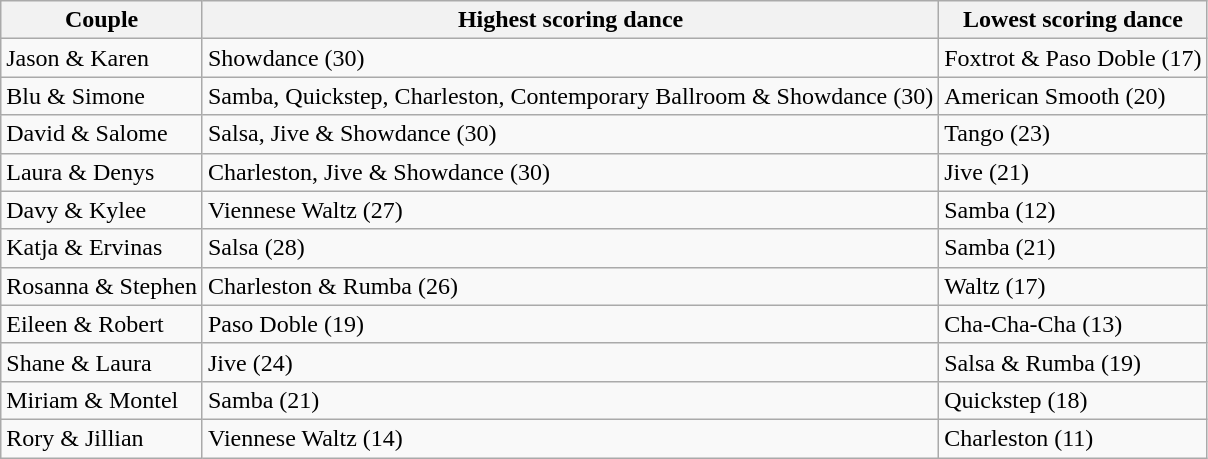<table class="wikitable">
<tr>
<th>Couple</th>
<th>Highest scoring dance</th>
<th>Lowest scoring dance</th>
</tr>
<tr>
<td>Jason & Karen</td>
<td>Showdance (30)</td>
<td>Foxtrot & Paso Doble (17)</td>
</tr>
<tr>
<td>Blu & Simone</td>
<td>Samba, Quickstep, Charleston, Contemporary Ballroom & Showdance (30)</td>
<td>American Smooth (20)</td>
</tr>
<tr>
<td>David & Salome</td>
<td>Salsa, Jive & Showdance (30)</td>
<td>Tango (23)</td>
</tr>
<tr>
<td>Laura & Denys</td>
<td>Charleston, Jive & Showdance (30)</td>
<td>Jive (21)</td>
</tr>
<tr>
<td>Davy & Kylee</td>
<td>Viennese Waltz (27)</td>
<td>Samba (12)</td>
</tr>
<tr>
<td>Katja & Ervinas</td>
<td>Salsa (28)</td>
<td>Samba (21)</td>
</tr>
<tr>
<td>Rosanna & Stephen</td>
<td>Charleston & Rumba (26)</td>
<td>Waltz (17)</td>
</tr>
<tr>
<td>Eileen & Robert</td>
<td>Paso Doble (19)</td>
<td>Cha-Cha-Cha (13)</td>
</tr>
<tr>
<td>Shane & Laura</td>
<td>Jive (24)</td>
<td>Salsa & Rumba (19)</td>
</tr>
<tr>
<td>Miriam & Montel</td>
<td>Samba (21)</td>
<td>Quickstep (18)</td>
</tr>
<tr>
<td>Rory & Jillian</td>
<td>Viennese Waltz (14)</td>
<td>Charleston (11)</td>
</tr>
</table>
